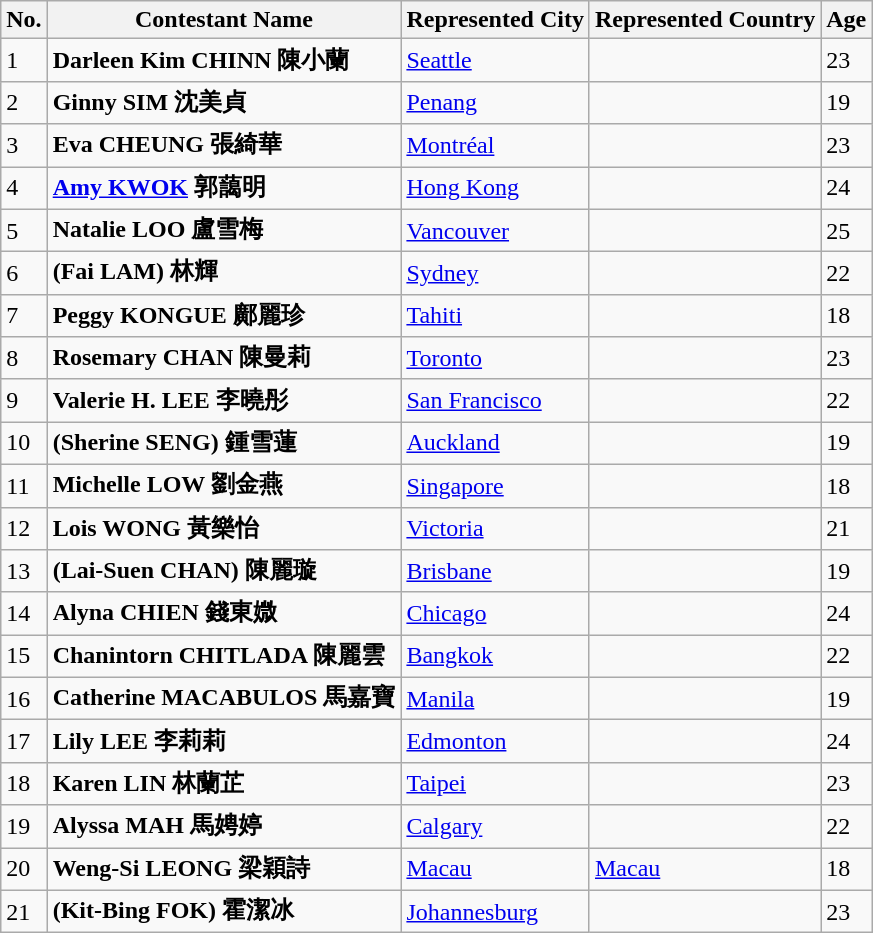<table class="sortable wikitable">
<tr>
<th>No.</th>
<th>Contestant Name</th>
<th>Represented City</th>
<th>Represented Country</th>
<th>Age</th>
</tr>
<tr>
<td>1</td>
<td><strong>Darleen Kim CHINN 陳小蘭</strong></td>
<td><a href='#'>Seattle</a></td>
<td></td>
<td>23</td>
</tr>
<tr>
<td>2</td>
<td><strong>Ginny SIM 沈美貞</strong></td>
<td><a href='#'>Penang</a></td>
<td></td>
<td>19</td>
</tr>
<tr>
<td>3</td>
<td><strong>Eva CHEUNG 張綺華</strong></td>
<td><a href='#'>Montréal</a></td>
<td></td>
<td>23</td>
</tr>
<tr>
<td>4</td>
<td><strong><a href='#'>Amy KWOK</a> 郭藹明</strong></td>
<td><a href='#'>Hong Kong</a></td>
<td></td>
<td>24</td>
</tr>
<tr>
<td>5</td>
<td><strong>Natalie LOO 盧雪梅</strong></td>
<td><a href='#'>Vancouver</a></td>
<td></td>
<td>25</td>
</tr>
<tr>
<td>6</td>
<td><strong>(Fai LAM) 林輝</strong></td>
<td><a href='#'>Sydney</a></td>
<td></td>
<td>22</td>
</tr>
<tr>
<td>7</td>
<td><strong>Peggy KONGUE 鄺麗珍</strong></td>
<td><a href='#'>Tahiti</a></td>
<td></td>
<td>18</td>
</tr>
<tr>
<td>8</td>
<td><strong>Rosemary CHAN 陳曼莉</strong></td>
<td><a href='#'>Toronto</a></td>
<td></td>
<td>23</td>
</tr>
<tr>
<td>9</td>
<td><strong>Valerie H. LEE 李曉彤</strong></td>
<td><a href='#'>San Francisco</a></td>
<td></td>
<td>22</td>
</tr>
<tr>
<td>10</td>
<td><strong>(Sherine SENG) 鍾雪蓮</strong></td>
<td><a href='#'>Auckland</a></td>
<td></td>
<td>19</td>
</tr>
<tr>
<td>11</td>
<td><strong>Michelle LOW 劉金燕</strong></td>
<td><a href='#'>Singapore</a></td>
<td></td>
<td>18</td>
</tr>
<tr>
<td>12</td>
<td><strong>Lois WONG 黃樂怡</strong></td>
<td><a href='#'>Victoria</a></td>
<td></td>
<td>21</td>
</tr>
<tr>
<td>13</td>
<td><strong>(Lai-Suen CHAN) 陳麗璇</strong></td>
<td><a href='#'>Brisbane</a></td>
<td></td>
<td>19</td>
</tr>
<tr>
<td>14</td>
<td><strong>Alyna CHIEN 錢東媺</strong></td>
<td><a href='#'>Chicago</a></td>
<td></td>
<td>24</td>
</tr>
<tr>
<td>15</td>
<td><strong>Chanintorn CHITLADA 陳麗雲</strong></td>
<td><a href='#'>Bangkok</a></td>
<td></td>
<td>22</td>
</tr>
<tr>
<td>16</td>
<td><strong>Catherine MACABULOS 馬嘉寶</strong></td>
<td><a href='#'>Manila</a></td>
<td></td>
<td>19</td>
</tr>
<tr>
<td>17</td>
<td><strong>Lily LEE 李莉莉</strong></td>
<td><a href='#'>Edmonton</a></td>
<td></td>
<td>24</td>
</tr>
<tr>
<td>18</td>
<td><strong>Karen LIN 林蘭芷</strong></td>
<td><a href='#'>Taipei</a></td>
<td></td>
<td>23</td>
</tr>
<tr>
<td>19</td>
<td><strong>Alyssa MAH 馬娉婷</strong></td>
<td><a href='#'>Calgary</a></td>
<td></td>
<td>22</td>
</tr>
<tr>
<td>20</td>
<td><strong>Weng-Si LEONG 梁穎詩</strong></td>
<td><a href='#'>Macau</a></td>
<td> <a href='#'>Macau</a></td>
<td>18</td>
</tr>
<tr>
<td>21</td>
<td><strong>(Kit-Bing FOK) 霍潔冰</strong></td>
<td><a href='#'>Johannesburg</a></td>
<td></td>
<td>23</td>
</tr>
</table>
